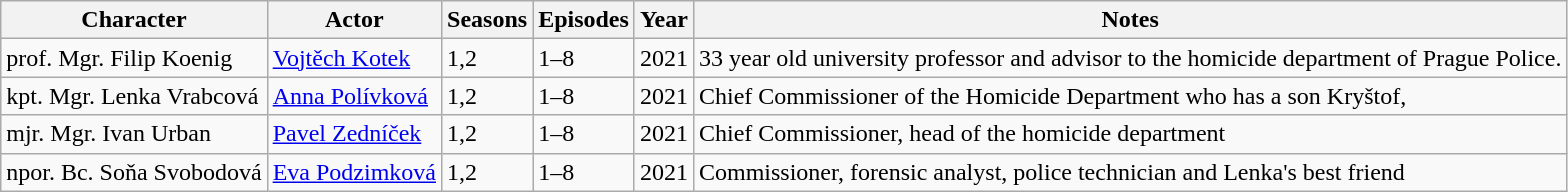<table class="wikitable">
<tr>
<th>Character</th>
<th>Actor</th>
<th>Seasons</th>
<th>Episodes</th>
<th>Year</th>
<th>Notes</th>
</tr>
<tr>
<td>prof. Mgr. Filip Koenig</td>
<td><a href='#'>Vojtěch Kotek</a></td>
<td>1,2</td>
<td>1–8</td>
<td>2021</td>
<td>33 year old university professor and advisor to the homicide department of Prague Police.</td>
</tr>
<tr>
<td>kpt. Mgr. Lenka Vrabcová</td>
<td><a href='#'>Anna Polívková</a></td>
<td>1,2</td>
<td>1–8</td>
<td>2021</td>
<td>Chief Commissioner of the Homicide Department who has a son Kryštof,</td>
</tr>
<tr>
<td>mjr. Mgr. Ivan Urban</td>
<td><a href='#'>Pavel Zedníček</a></td>
<td>1,2</td>
<td>1–8</td>
<td>2021</td>
<td>Chief Commissioner, head of the homicide department</td>
</tr>
<tr>
<td>npor. Bc. Soňa Svobodová</td>
<td><a href='#'>Eva Podzimková</a></td>
<td>1,2</td>
<td>1–8</td>
<td>2021</td>
<td>Commissioner, forensic analyst, police technician and Lenka's best friend</td>
</tr>
</table>
